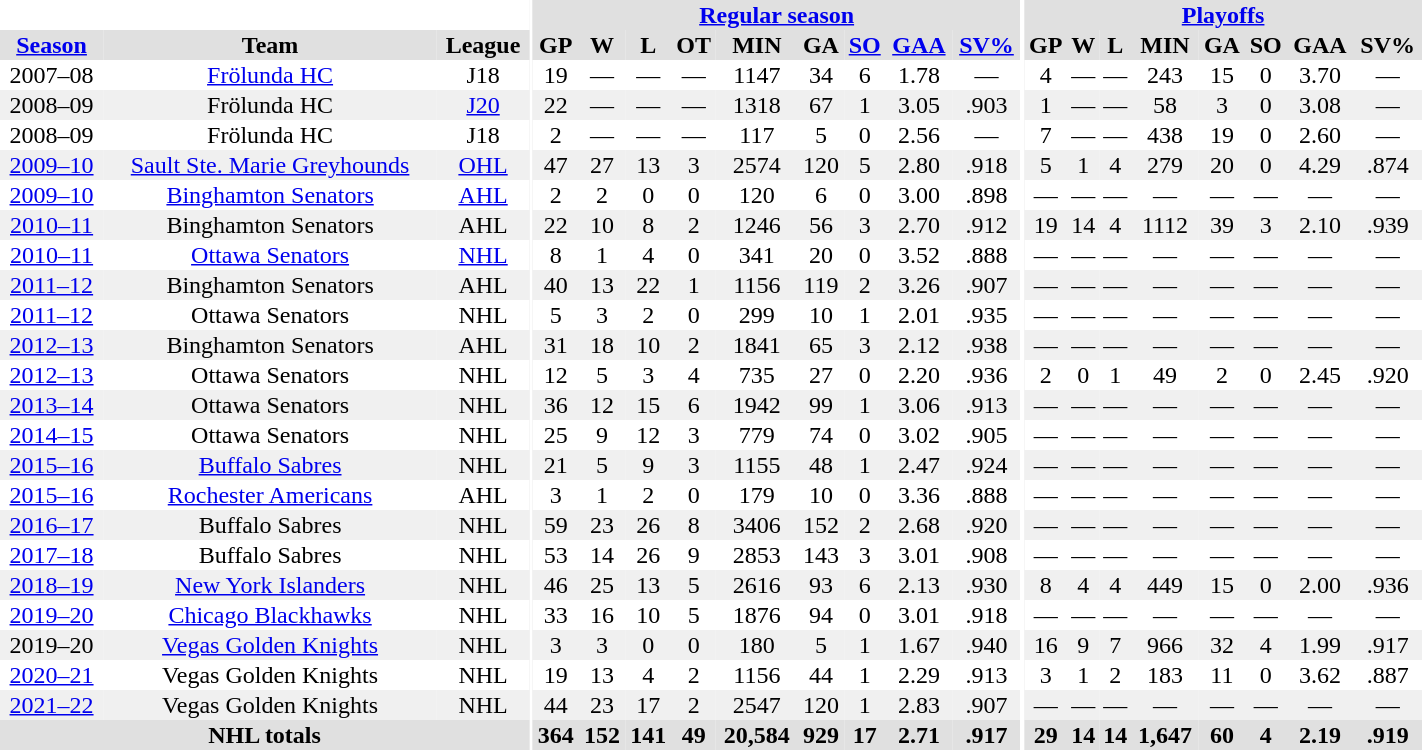<table border="0" cellpadding="1" cellspacing="0" style="text-align:center; width:75%">
<tr ALIGN="center" bgcolor="#e0e0e0">
<th align="center" colspan="3" bgcolor="#ffffff"></th>
<th align="center" rowspan="99" bgcolor="#ffffff"></th>
<th align="center" colspan="9" bgcolor="#e0e0e0"><a href='#'>Regular season</a></th>
<th align="center" rowspan="99" bgcolor="#ffffff"></th>
<th align="center" colspan="8" bgcolor="#e0e0e0"><a href='#'>Playoffs</a></th>
</tr>
<tr ALIGN="center" bgcolor="#e0e0e0">
<th><a href='#'>Season</a></th>
<th>Team</th>
<th>League</th>
<th>GP</th>
<th>W</th>
<th>L</th>
<th>OT</th>
<th>MIN</th>
<th>GA</th>
<th><a href='#'>SO</a></th>
<th><a href='#'>GAA</a></th>
<th><a href='#'>SV%</a></th>
<th>GP</th>
<th>W</th>
<th>L</th>
<th>MIN</th>
<th>GA</th>
<th>SO</th>
<th>GAA</th>
<th>SV%</th>
</tr>
<tr>
<td>2007–08</td>
<td><a href='#'>Frölunda HC</a></td>
<td>J18</td>
<td>19</td>
<td>—</td>
<td>—</td>
<td>—</td>
<td>1147</td>
<td>34</td>
<td>6</td>
<td>1.78</td>
<td>—</td>
<td>4</td>
<td>—</td>
<td>—</td>
<td>243</td>
<td>15</td>
<td>0</td>
<td>3.70</td>
<td>—</td>
</tr>
<tr bgcolor="#f0f0f0">
<td>2008–09</td>
<td>Frölunda HC</td>
<td><a href='#'>J20</a></td>
<td>22</td>
<td>—</td>
<td>—</td>
<td>—</td>
<td>1318</td>
<td>67</td>
<td>1</td>
<td>3.05</td>
<td>.903</td>
<td>1</td>
<td>—</td>
<td>—</td>
<td>58</td>
<td>3</td>
<td>0</td>
<td>3.08</td>
<td>—</td>
</tr>
<tr>
<td>2008–09</td>
<td>Frölunda HC</td>
<td>J18</td>
<td>2</td>
<td>—</td>
<td>—</td>
<td>—</td>
<td>117</td>
<td>5</td>
<td>0</td>
<td>2.56</td>
<td>—</td>
<td>7</td>
<td>—</td>
<td>—</td>
<td>438</td>
<td>19</td>
<td>0</td>
<td>2.60</td>
<td>—</td>
</tr>
<tr bgcolor="#f0f0f0">
<td><a href='#'>2009–10</a></td>
<td><a href='#'>Sault Ste. Marie Greyhounds</a></td>
<td><a href='#'>OHL</a></td>
<td>47</td>
<td>27</td>
<td>13</td>
<td>3</td>
<td>2574</td>
<td>120</td>
<td>5</td>
<td>2.80</td>
<td>.918</td>
<td>5</td>
<td>1</td>
<td>4</td>
<td>279</td>
<td>20</td>
<td>0</td>
<td>4.29</td>
<td>.874</td>
</tr>
<tr>
<td><a href='#'>2009–10</a></td>
<td><a href='#'>Binghamton Senators</a></td>
<td><a href='#'>AHL</a></td>
<td>2</td>
<td>2</td>
<td>0</td>
<td>0</td>
<td>120</td>
<td>6</td>
<td>0</td>
<td>3.00</td>
<td>.898</td>
<td>—</td>
<td>—</td>
<td>—</td>
<td>—</td>
<td>—</td>
<td>—</td>
<td>—</td>
<td>—</td>
</tr>
<tr bgcolor="#f0f0f0">
<td><a href='#'>2010–11</a></td>
<td>Binghamton Senators</td>
<td>AHL</td>
<td>22</td>
<td>10</td>
<td>8</td>
<td>2</td>
<td>1246</td>
<td>56</td>
<td>3</td>
<td>2.70</td>
<td>.912</td>
<td>19</td>
<td>14</td>
<td>4</td>
<td>1112</td>
<td>39</td>
<td>3</td>
<td>2.10</td>
<td>.939</td>
</tr>
<tr>
<td><a href='#'>2010–11</a></td>
<td><a href='#'>Ottawa Senators</a></td>
<td><a href='#'>NHL</a></td>
<td>8</td>
<td>1</td>
<td>4</td>
<td>0</td>
<td>341</td>
<td>20</td>
<td>0</td>
<td>3.52</td>
<td>.888</td>
<td>—</td>
<td>—</td>
<td>—</td>
<td>—</td>
<td>—</td>
<td>—</td>
<td>—</td>
<td>—</td>
</tr>
<tr bgcolor="#f0f0f0">
<td><a href='#'>2011–12</a></td>
<td>Binghamton Senators</td>
<td>AHL</td>
<td>40</td>
<td>13</td>
<td>22</td>
<td>1</td>
<td>1156</td>
<td>119</td>
<td>2</td>
<td>3.26</td>
<td>.907</td>
<td>—</td>
<td>—</td>
<td>—</td>
<td>—</td>
<td>—</td>
<td>—</td>
<td>—</td>
<td>—</td>
</tr>
<tr>
<td><a href='#'>2011–12</a></td>
<td>Ottawa Senators</td>
<td>NHL</td>
<td>5</td>
<td>3</td>
<td>2</td>
<td>0</td>
<td>299</td>
<td>10</td>
<td>1</td>
<td>2.01</td>
<td>.935</td>
<td>—</td>
<td>—</td>
<td>—</td>
<td>—</td>
<td>—</td>
<td>—</td>
<td>—</td>
<td>—</td>
</tr>
<tr bgcolor="#f0f0f0">
<td><a href='#'>2012–13</a></td>
<td>Binghamton Senators</td>
<td>AHL</td>
<td>31</td>
<td>18</td>
<td>10</td>
<td>2</td>
<td>1841</td>
<td>65</td>
<td>3</td>
<td>2.12</td>
<td>.938</td>
<td>—</td>
<td>—</td>
<td>—</td>
<td>—</td>
<td>—</td>
<td>—</td>
<td>—</td>
<td>—</td>
</tr>
<tr>
<td><a href='#'>2012–13</a></td>
<td>Ottawa Senators</td>
<td>NHL</td>
<td>12</td>
<td>5</td>
<td>3</td>
<td>4</td>
<td>735</td>
<td>27</td>
<td>0</td>
<td>2.20</td>
<td>.936</td>
<td>2</td>
<td>0</td>
<td>1</td>
<td>49</td>
<td>2</td>
<td>0</td>
<td>2.45</td>
<td>.920</td>
</tr>
<tr bgcolor="#f0f0f0">
<td><a href='#'>2013–14</a></td>
<td>Ottawa Senators</td>
<td>NHL</td>
<td>36</td>
<td>12</td>
<td>15</td>
<td>6</td>
<td>1942</td>
<td>99</td>
<td>1</td>
<td>3.06</td>
<td>.913</td>
<td>—</td>
<td>—</td>
<td>—</td>
<td>—</td>
<td>—</td>
<td>—</td>
<td>—</td>
<td>—</td>
</tr>
<tr>
<td><a href='#'>2014–15</a></td>
<td>Ottawa Senators</td>
<td>NHL</td>
<td>25</td>
<td>9</td>
<td>12</td>
<td>3</td>
<td>779</td>
<td>74</td>
<td>0</td>
<td>3.02</td>
<td>.905</td>
<td>—</td>
<td>—</td>
<td>—</td>
<td>—</td>
<td>—</td>
<td>—</td>
<td>—</td>
<td>—</td>
</tr>
<tr bgcolor="#f0f0f0">
<td><a href='#'>2015–16</a></td>
<td><a href='#'>Buffalo Sabres</a></td>
<td>NHL</td>
<td>21</td>
<td>5</td>
<td>9</td>
<td>3</td>
<td>1155</td>
<td>48</td>
<td>1</td>
<td>2.47</td>
<td>.924</td>
<td>—</td>
<td>—</td>
<td>—</td>
<td>—</td>
<td>—</td>
<td>—</td>
<td>—</td>
<td>—</td>
</tr>
<tr>
<td><a href='#'>2015–16</a></td>
<td><a href='#'>Rochester Americans</a></td>
<td>AHL</td>
<td>3</td>
<td>1</td>
<td>2</td>
<td>0</td>
<td>179</td>
<td>10</td>
<td>0</td>
<td>3.36</td>
<td>.888</td>
<td>—</td>
<td>—</td>
<td>—</td>
<td>—</td>
<td>—</td>
<td>—</td>
<td>—</td>
<td>—</td>
</tr>
<tr bgcolor="#f0f0f0">
<td><a href='#'>2016–17</a></td>
<td>Buffalo Sabres</td>
<td>NHL</td>
<td>59</td>
<td>23</td>
<td>26</td>
<td>8</td>
<td>3406</td>
<td>152</td>
<td>2</td>
<td>2.68</td>
<td>.920</td>
<td>—</td>
<td>—</td>
<td>—</td>
<td>—</td>
<td>—</td>
<td>—</td>
<td>—</td>
<td>—</td>
</tr>
<tr>
<td><a href='#'>2017–18</a></td>
<td>Buffalo Sabres</td>
<td>NHL</td>
<td>53</td>
<td>14</td>
<td>26</td>
<td>9</td>
<td>2853</td>
<td>143</td>
<td>3</td>
<td>3.01</td>
<td>.908</td>
<td>—</td>
<td>—</td>
<td>—</td>
<td>—</td>
<td>—</td>
<td>—</td>
<td>—</td>
<td>—</td>
</tr>
<tr bgcolor="#f0f0f0">
<td><a href='#'>2018–19</a></td>
<td><a href='#'>New York Islanders</a></td>
<td>NHL</td>
<td>46</td>
<td>25</td>
<td>13</td>
<td>5</td>
<td>2616</td>
<td>93</td>
<td>6</td>
<td>2.13</td>
<td>.930</td>
<td>8</td>
<td>4</td>
<td>4</td>
<td>449</td>
<td>15</td>
<td>0</td>
<td>2.00</td>
<td>.936</td>
</tr>
<tr>
<td><a href='#'>2019–20</a></td>
<td><a href='#'>Chicago Blackhawks</a></td>
<td>NHL</td>
<td>33</td>
<td>16</td>
<td>10</td>
<td>5</td>
<td>1876</td>
<td>94</td>
<td>0</td>
<td>3.01</td>
<td>.918</td>
<td>—</td>
<td>—</td>
<td>—</td>
<td>—</td>
<td>—</td>
<td>—</td>
<td>—</td>
<td>—</td>
</tr>
<tr bgcolor="#f0f0f0">
<td>2019–20</td>
<td><a href='#'>Vegas Golden Knights</a></td>
<td>NHL</td>
<td>3</td>
<td>3</td>
<td>0</td>
<td>0</td>
<td>180</td>
<td>5</td>
<td>1</td>
<td>1.67</td>
<td>.940</td>
<td>16</td>
<td>9</td>
<td>7</td>
<td>966</td>
<td>32</td>
<td>4</td>
<td>1.99</td>
<td>.917</td>
</tr>
<tr>
<td><a href='#'>2020–21</a></td>
<td>Vegas Golden Knights</td>
<td>NHL</td>
<td>19</td>
<td>13</td>
<td>4</td>
<td>2</td>
<td>1156</td>
<td>44</td>
<td>1</td>
<td>2.29</td>
<td>.913</td>
<td>3</td>
<td>1</td>
<td>2</td>
<td>183</td>
<td>11</td>
<td>0</td>
<td>3.62</td>
<td>.887</td>
</tr>
<tr bgcolor="#f0f0f0">
<td><a href='#'>2021–22</a></td>
<td>Vegas Golden Knights</td>
<td>NHL</td>
<td>44</td>
<td>23</td>
<td>17</td>
<td>2</td>
<td>2547</td>
<td>120</td>
<td>1</td>
<td>2.83</td>
<td>.907</td>
<td>—</td>
<td>—</td>
<td>—</td>
<td>—</td>
<td>—</td>
<td>—</td>
<td>—</td>
<td>—</td>
</tr>
<tr bgcolor="#e0e0e0">
<th colspan="3" align="center">NHL totals</th>
<th>364</th>
<th>152</th>
<th>141</th>
<th>49</th>
<th>20,584</th>
<th>929</th>
<th>17</th>
<th>2.71</th>
<th>.917</th>
<th>29</th>
<th>14</th>
<th>14</th>
<th>1,647</th>
<th>60</th>
<th>4</th>
<th>2.19</th>
<th>.919</th>
</tr>
</table>
